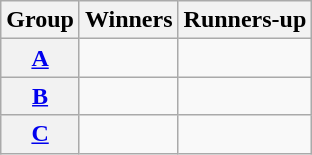<table class="wikitable">
<tr>
<th>Group<br></th>
<th>Winners</th>
<th>Runners-up</th>
</tr>
<tr>
<th><a href='#'>A</a></th>
<td></td>
<td></td>
</tr>
<tr>
<th><a href='#'>B</a></th>
<td></td>
<td></td>
</tr>
<tr>
<th><a href='#'>C</a></th>
<td></td>
<td></td>
</tr>
</table>
